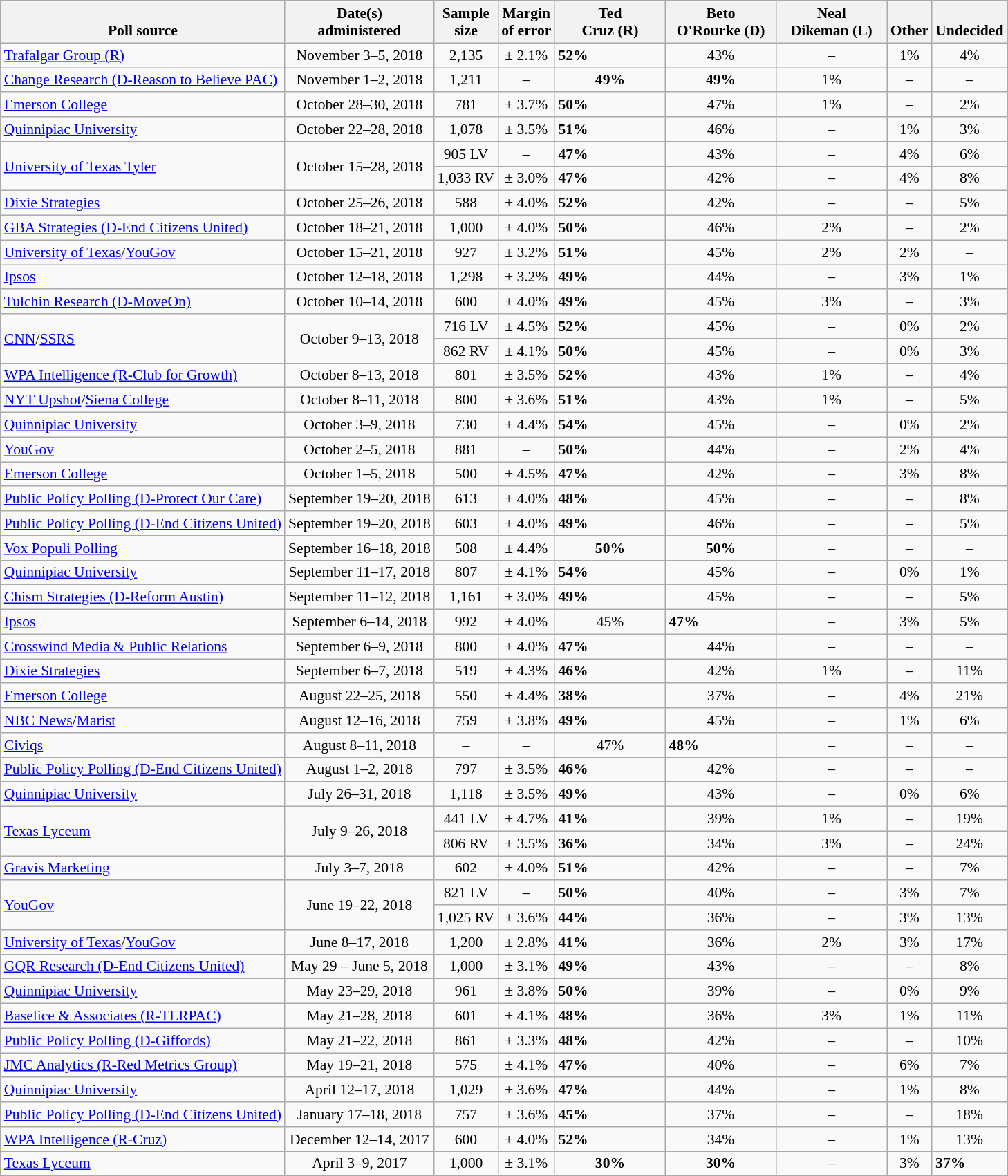<table class="wikitable" style="font-size:90%;">
<tr valign=bottom>
<th>Poll source</th>
<th>Date(s)<br>administered</th>
<th>Sample<br>size</th>
<th>Margin<br>of error</th>
<th style="width:100px;">Ted<br>Cruz (R)</th>
<th style="width:100px;">Beto<br>O'Rourke (D)</th>
<th style="width:100px;">Neal<br>Dikeman (L)</th>
<th>Other</th>
<th>Undecided</th>
</tr>
<tr>
<td><a href='#'>Trafalgar Group (R)</a></td>
<td align=center>November 3–5, 2018</td>
<td align=center>2,135</td>
<td align=center>± 2.1%</td>
<td><strong>52%</strong></td>
<td align=center>43%</td>
<td align=center>–</td>
<td align=center>1%</td>
<td align=center>4%</td>
</tr>
<tr>
<td><a href='#'>Change Research (D-Reason to Believe PAC)</a></td>
<td align=center>November 1–2, 2018</td>
<td align=center>1,211</td>
<td align=center>–</td>
<td align=center><strong>49%</strong></td>
<td align=center><strong>49%</strong></td>
<td align=center>1%</td>
<td align=center>–</td>
<td align=center>–</td>
</tr>
<tr>
<td><a href='#'>Emerson College</a></td>
<td align=center>October 28–30, 2018</td>
<td align=center>781</td>
<td align=center>± 3.7%</td>
<td><strong>50%</strong></td>
<td align=center>47%</td>
<td align=center>1%</td>
<td align=center>–</td>
<td align=center>2%</td>
</tr>
<tr>
<td><a href='#'>Quinnipiac University</a></td>
<td align=center>October 22–28, 2018</td>
<td align=center>1,078</td>
<td align=center>± 3.5%</td>
<td><strong>51%</strong></td>
<td align=center>46%</td>
<td align=center>–</td>
<td align=center>1%</td>
<td align=center>3%</td>
</tr>
<tr>
<td rowspan=2><a href='#'>University of Texas Tyler</a></td>
<td rowspan=2 align=center>October 15–28, 2018</td>
<td align=center>905 LV</td>
<td align=center>–</td>
<td><strong>47%</strong></td>
<td align=center>43%</td>
<td align=center>–</td>
<td align=center>4%</td>
<td align=center>6%</td>
</tr>
<tr>
<td align=center>1,033 RV</td>
<td align=center>± 3.0%</td>
<td><strong>47%</strong></td>
<td align=center>42%</td>
<td align=center>–</td>
<td align=center>4%</td>
<td align=center>8%</td>
</tr>
<tr>
<td><a href='#'>Dixie Strategies</a></td>
<td align=center>October 25–26, 2018</td>
<td align=center>588</td>
<td align=center>± 4.0%</td>
<td><strong>52%</strong></td>
<td align=center>42%</td>
<td align=center>–</td>
<td align=center>–</td>
<td align=center>5%</td>
</tr>
<tr>
<td><a href='#'>GBA Strategies (D-End Citizens United)</a></td>
<td align=center>October 18–21, 2018</td>
<td align=center>1,000</td>
<td align=center>± 4.0%</td>
<td><strong>50%</strong></td>
<td align=center>46%</td>
<td align=center>2%</td>
<td align=center>–</td>
<td align=center>2%</td>
</tr>
<tr>
<td><a href='#'>University of Texas</a>/<a href='#'>YouGov</a></td>
<td align=center>October 15–21, 2018</td>
<td align=center>927</td>
<td align=center>± 3.2%</td>
<td><strong>51%</strong></td>
<td align=center>45%</td>
<td align=center>2%</td>
<td align=center>2%</td>
<td align=center>–</td>
</tr>
<tr>
<td><a href='#'>Ipsos</a></td>
<td align=center>October 12–18, 2018</td>
<td align=center>1,298</td>
<td align=center>± 3.2%</td>
<td><strong>49%</strong></td>
<td align=center>44%</td>
<td align=center>–</td>
<td align=center>3%</td>
<td align=center>1%</td>
</tr>
<tr>
<td><a href='#'>Tulchin Research (D-MoveOn)</a></td>
<td align=center>October 10–14, 2018</td>
<td align=center>600</td>
<td align=center>± 4.0%</td>
<td><strong>49%</strong></td>
<td align=center>45%</td>
<td align=center>3%</td>
<td align=center>–</td>
<td align=center>3%</td>
</tr>
<tr>
<td rowspan=2><a href='#'>CNN</a>/<a href='#'>SSRS</a></td>
<td rowspan=2 align=center>October 9–13, 2018</td>
<td align=center>716 LV</td>
<td align=center>± 4.5%</td>
<td><strong>52%</strong></td>
<td align=center>45%</td>
<td align=center>–</td>
<td align=center>0%</td>
<td align=center>2%</td>
</tr>
<tr>
<td align=center>862 RV</td>
<td align=center>± 4.1%</td>
<td><strong>50%</strong></td>
<td align=center>45%</td>
<td align=center>–</td>
<td align=center>0%</td>
<td align=center>3%</td>
</tr>
<tr>
<td><a href='#'>WPA Intelligence (R-Club for Growth)</a></td>
<td align=center>October 8–13, 2018</td>
<td align=center>801</td>
<td align=center>± 3.5%</td>
<td><strong>52%</strong></td>
<td align=center>43%</td>
<td align=center>1%</td>
<td align=center>–</td>
<td align=center>4%</td>
</tr>
<tr>
<td><a href='#'>NYT Upshot</a>/<a href='#'>Siena College</a></td>
<td align=center>October 8–11, 2018</td>
<td align=center>800</td>
<td align=center>± 3.6%</td>
<td><strong>51%</strong></td>
<td align=center>43%</td>
<td align=center>1%</td>
<td align=center>–</td>
<td align=center>5%</td>
</tr>
<tr>
<td><a href='#'>Quinnipiac University</a></td>
<td align=center>October 3–9, 2018</td>
<td align=center>730</td>
<td align=center>± 4.4%</td>
<td><strong>54%</strong></td>
<td align=center>45%</td>
<td align=center>–</td>
<td align=center>0%</td>
<td align=center>2%</td>
</tr>
<tr>
<td><a href='#'>YouGov</a></td>
<td align=center>October 2–5, 2018</td>
<td align=center>881</td>
<td align=center>–</td>
<td><strong>50%</strong></td>
<td align=center>44%</td>
<td align=center>–</td>
<td align=center>2%</td>
<td align=center>4%</td>
</tr>
<tr>
<td><a href='#'>Emerson College</a></td>
<td align=center>October 1–5, 2018</td>
<td align=center>500</td>
<td align=center>± 4.5%</td>
<td><strong>47%</strong></td>
<td align=center>42%</td>
<td align=center>–</td>
<td align=center>3%</td>
<td align=center>8%</td>
</tr>
<tr>
<td><a href='#'>Public Policy Polling (D-Protect Our Care)</a></td>
<td align=center>September 19–20, 2018</td>
<td align=center>613</td>
<td align=center>± 4.0%</td>
<td><strong>48%</strong></td>
<td align=center>45%</td>
<td align=center>–</td>
<td align=center>–</td>
<td align=center>8%</td>
</tr>
<tr>
<td><a href='#'>Public Policy Polling (D-End Citizens United)</a></td>
<td align=center>September 19–20, 2018</td>
<td align=center>603</td>
<td align=center>± 4.0%</td>
<td><strong>49%</strong></td>
<td align=center>46%</td>
<td align=center>–</td>
<td align=center>–</td>
<td align=center>5%</td>
</tr>
<tr>
<td><a href='#'>Vox Populi Polling</a></td>
<td align=center>September 16–18, 2018</td>
<td align=center>508</td>
<td align=center>± 4.4%</td>
<td align=center><strong>50%</strong></td>
<td align=center><strong>50%</strong></td>
<td align=center>–</td>
<td align=center>–</td>
<td align=center>–</td>
</tr>
<tr>
<td><a href='#'>Quinnipiac University</a></td>
<td align=center>September 11–17, 2018</td>
<td align=center>807</td>
<td align=center>± 4.1%</td>
<td><strong>54%</strong></td>
<td align=center>45%</td>
<td align=center>–</td>
<td align=center>0%</td>
<td align=center>1%</td>
</tr>
<tr>
<td><a href='#'>Chism Strategies (D-Reform Austin)</a></td>
<td align=center>September 11–12, 2018</td>
<td align=center>1,161</td>
<td align=center>± 3.0%</td>
<td><strong>49%</strong></td>
<td align=center>45%</td>
<td align=center>–</td>
<td align=center>–</td>
<td align=center>5%</td>
</tr>
<tr>
<td><a href='#'>Ipsos</a></td>
<td align=center>September 6–14, 2018</td>
<td align=center>992</td>
<td align=center>± 4.0%</td>
<td align=center>45%</td>
<td><strong>47%</strong></td>
<td align=center>–</td>
<td align=center>3%</td>
<td align=center>5%</td>
</tr>
<tr>
<td><a href='#'>Crosswind Media & Public Relations</a></td>
<td align=center>September 6–9, 2018</td>
<td align=center>800</td>
<td align=center>± 4.0%</td>
<td><strong>47%</strong></td>
<td align=center>44%</td>
<td align=center>–</td>
<td align=center>–</td>
<td align=center>–</td>
</tr>
<tr>
<td><a href='#'>Dixie Strategies</a></td>
<td align=center>September 6–7, 2018</td>
<td align=center>519</td>
<td align=center>± 4.3%</td>
<td><strong>46%</strong></td>
<td align=center>42%</td>
<td align=center>1%</td>
<td align=center>–</td>
<td align=center>11%</td>
</tr>
<tr>
<td><a href='#'>Emerson College</a></td>
<td align=center>August 22–25, 2018</td>
<td align=center>550</td>
<td align=center>± 4.4%</td>
<td><strong>38%</strong></td>
<td align=center>37%</td>
<td align=center>–</td>
<td align=center>4%</td>
<td align=center>21%</td>
</tr>
<tr>
<td><a href='#'>NBC News</a>/<a href='#'>Marist</a></td>
<td align=center>August 12–16, 2018</td>
<td align=center>759</td>
<td align=center>± 3.8%</td>
<td><strong>49%</strong></td>
<td align=center>45%</td>
<td align=center>–</td>
<td align=center>1%</td>
<td align=center>6%</td>
</tr>
<tr>
<td><a href='#'>Civiqs</a></td>
<td align=center>August 8–11, 2018</td>
<td align=center>–</td>
<td align=center>–</td>
<td align=center>47%</td>
<td><strong>48%</strong></td>
<td align=center>–</td>
<td align=center>–</td>
<td align=center>–</td>
</tr>
<tr>
<td><a href='#'>Public Policy Polling (D-End Citizens United)</a></td>
<td align=center>August 1–2, 2018</td>
<td align=center>797</td>
<td align=center>± 3.5%</td>
<td><strong>46%</strong></td>
<td align=center>42%</td>
<td align=center>–</td>
<td align=center>–</td>
<td align=center>–</td>
</tr>
<tr>
<td><a href='#'>Quinnipiac University</a></td>
<td align=center>July 26–31, 2018</td>
<td align=center>1,118</td>
<td align=center>± 3.5%</td>
<td><strong>49%</strong></td>
<td align=center>43%</td>
<td align=center>–</td>
<td align=center>0%</td>
<td align=center>6%</td>
</tr>
<tr>
<td rowspan=2><a href='#'>Texas Lyceum</a></td>
<td rowspan=2 align=center>July 9–26, 2018</td>
<td align=center>441 LV</td>
<td align=center>± 4.7%</td>
<td><strong>41%</strong></td>
<td align=center>39%</td>
<td align=center>1%</td>
<td align=center>–</td>
<td align=center>19%</td>
</tr>
<tr>
<td align=center>806 RV</td>
<td align=center>± 3.5%</td>
<td><strong>36%</strong></td>
<td align=center>34%</td>
<td align=center>3%</td>
<td align=center>–</td>
<td align=center>24%</td>
</tr>
<tr>
<td><a href='#'>Gravis Marketing</a></td>
<td align=center>July 3–7, 2018</td>
<td align=center>602</td>
<td align=center>± 4.0%</td>
<td><strong>51%</strong></td>
<td align=center>42%</td>
<td align=center>–</td>
<td align=center>–</td>
<td align=center>7%</td>
</tr>
<tr>
<td rowspan=2><a href='#'>YouGov</a></td>
<td rowspan=2 align=center>June 19–22, 2018</td>
<td align=center>821 LV</td>
<td align=center>–</td>
<td><strong>50%</strong></td>
<td align=center>40%</td>
<td align=center>–</td>
<td align=center>3%</td>
<td align=center>7%</td>
</tr>
<tr>
<td align=center>1,025 RV</td>
<td align=center>± 3.6%</td>
<td><strong>44%</strong></td>
<td align=center>36%</td>
<td align=center>–</td>
<td align=center>3%</td>
<td align=center>13%</td>
</tr>
<tr>
<td><a href='#'>University of Texas</a>/<a href='#'>YouGov</a></td>
<td align=center>June 8–17, 2018</td>
<td align=center>1,200</td>
<td align=center>± 2.8%</td>
<td><strong>41%</strong></td>
<td align=center>36%</td>
<td align=center>2%</td>
<td align=center>3%</td>
<td align=center>17%</td>
</tr>
<tr>
<td><a href='#'>GQR Research (D-End Citizens United)</a></td>
<td align=center>May 29 – June 5, 2018</td>
<td align=center>1,000</td>
<td align=center>± 3.1%</td>
<td><strong>49%</strong></td>
<td align=center>43%</td>
<td align=center>–</td>
<td align=center>–</td>
<td align=center>8%</td>
</tr>
<tr>
<td><a href='#'>Quinnipiac University</a></td>
<td align=center>May 23–29, 2018</td>
<td align=center>961</td>
<td align=center>± 3.8%</td>
<td><strong>50%</strong></td>
<td align=center>39%</td>
<td align=center>–</td>
<td align=center>0%</td>
<td align=center>9%</td>
</tr>
<tr>
<td><a href='#'>Baselice & Associates (R-TLRPAC)</a></td>
<td align=center>May 21–28, 2018</td>
<td align=center>601</td>
<td align=center>± 4.1%</td>
<td><strong>48%</strong></td>
<td align=center>36%</td>
<td align=center>3%</td>
<td align=center>1%</td>
<td align=center>11%</td>
</tr>
<tr>
<td><a href='#'>Public Policy Polling (D-Giffords)</a></td>
<td align=center>May 21–22, 2018</td>
<td align=center>861</td>
<td align=center>± 3.3%</td>
<td><strong>48%</strong></td>
<td align=center>42%</td>
<td align=center>–</td>
<td align=center>–</td>
<td align=center>10%</td>
</tr>
<tr>
<td><a href='#'>JMC Analytics (R-Red Metrics Group)</a></td>
<td align=center>May 19–21, 2018</td>
<td align=center>575</td>
<td align=center>± 4.1%</td>
<td><strong>47%</strong></td>
<td align=center>40%</td>
<td align=center>–</td>
<td align=center>6%</td>
<td align=center>7%</td>
</tr>
<tr>
<td><a href='#'>Quinnipiac University</a></td>
<td align=center>April 12–17, 2018</td>
<td align=center>1,029</td>
<td align=center>± 3.6%</td>
<td><strong>47%</strong></td>
<td align=center>44%</td>
<td align=center>–</td>
<td align=center>1%</td>
<td align=center>8%</td>
</tr>
<tr>
<td><a href='#'>Public Policy Polling (D-End Citizens United)</a></td>
<td align=center>January 17–18, 2018</td>
<td align=center>757</td>
<td align=center>± 3.6%</td>
<td><strong>45%</strong></td>
<td align=center>37%</td>
<td align=center>–</td>
<td align=center>–</td>
<td align=center>18%</td>
</tr>
<tr>
<td><a href='#'>WPA Intelligence (R-Cruz)</a></td>
<td align=center>December 12–14, 2017</td>
<td align=center>600</td>
<td align=center>± 4.0%</td>
<td><strong>52%</strong></td>
<td align=center>34%</td>
<td align=center>–</td>
<td align=center>1%</td>
<td align=center>13%</td>
</tr>
<tr>
<td><a href='#'>Texas Lyceum</a></td>
<td align=center>April 3–9, 2017</td>
<td align=center>1,000</td>
<td align=center>± 3.1%</td>
<td align=center><strong>30%</strong></td>
<td align=center><strong>30%</strong></td>
<td align=center>–</td>
<td align=center>3%</td>
<td><strong>37%</strong></td>
</tr>
</table>
